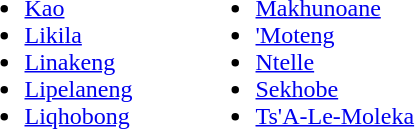<table>
<tr ---- valign="top">
<td width="150pt"><br><ul><li><a href='#'>Kao</a></li><li><a href='#'>Likila</a></li><li><a href='#'>Linakeng</a></li><li><a href='#'>Lipelaneng</a></li><li><a href='#'>Liqhobong</a></li></ul></td>
<td width="150pt"><br><ul><li><a href='#'>Makhunoane</a></li><li><a href='#'>'Moteng</a></li><li><a href='#'>Ntelle</a></li><li><a href='#'>Sekhobe</a></li><li><a href='#'>Ts'A-Le-Moleka</a></li></ul></td>
</tr>
</table>
